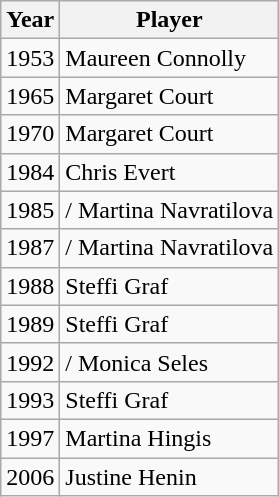<table class="wikitable">
<tr>
<th>Year</th>
<th>Player</th>
</tr>
<tr>
<td>1953</td>
<td> Maureen Connolly</td>
</tr>
<tr>
<td>1965</td>
<td> Margaret Court</td>
</tr>
<tr>
<td>1970</td>
<td> Margaret Court </td>
</tr>
<tr>
<td>1984</td>
<td> Chris Evert</td>
</tr>
<tr>
<td>1985</td>
<td>/ Martina Navratilova</td>
</tr>
<tr>
<td>1987</td>
<td>/ Martina Navratilova </td>
</tr>
<tr>
<td>1988</td>
<td> Steffi Graf</td>
</tr>
<tr>
<td>1989</td>
<td> Steffi Graf </td>
</tr>
<tr>
<td>1992</td>
<td>/ Monica Seles</td>
</tr>
<tr>
<td>1993</td>
<td> Steffi Graf </td>
</tr>
<tr>
<td>1997</td>
<td> Martina Hingis</td>
</tr>
<tr>
<td>2006</td>
<td> Justine Henin</td>
</tr>
</table>
